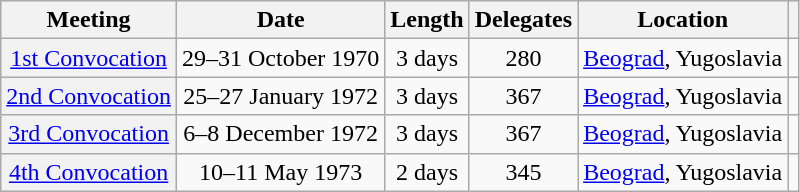<table class="wikitable sortable" style=text-align:center>
<tr>
<th scope="col">Meeting</th>
<th scope="col">Date</th>
<th scope="col">Length</th>
<th scope="col">Delegates</th>
<th scope="col">Location</th>
<th scope="col" class="unsortable"></th>
</tr>
<tr>
<th scope="row" style="font-weight:normal;"><a href='#'>1st Convocation</a></th>
<td>29–31 October 1970</td>
<td>3 days</td>
<td>280</td>
<td><a href='#'>Beograd</a>, Yugoslavia</td>
<td align="center"></td>
</tr>
<tr>
<th scope="row" style="font-weight:normal;"><a href='#'>2nd Convocation</a></th>
<td>25–27 January 1972</td>
<td>3 days</td>
<td>367 </td>
<td><a href='#'>Beograd</a>, Yugoslavia</td>
<td align="center"></td>
</tr>
<tr>
<th scope="row" style="font-weight:normal;"><a href='#'>3rd Convocation</a></th>
<td>6–8 December 1972</td>
<td>3 days</td>
<td>367 </td>
<td><a href='#'>Beograd</a>, Yugoslavia</td>
<td align="center"></td>
</tr>
<tr>
<th scope="row" style="font-weight:normal;"><a href='#'>4th Convocation</a></th>
<td>10–11 May 1973</td>
<td>2 days</td>
<td>345 </td>
<td><a href='#'>Beograd</a>, Yugoslavia</td>
<td align="center"></td>
</tr>
</table>
